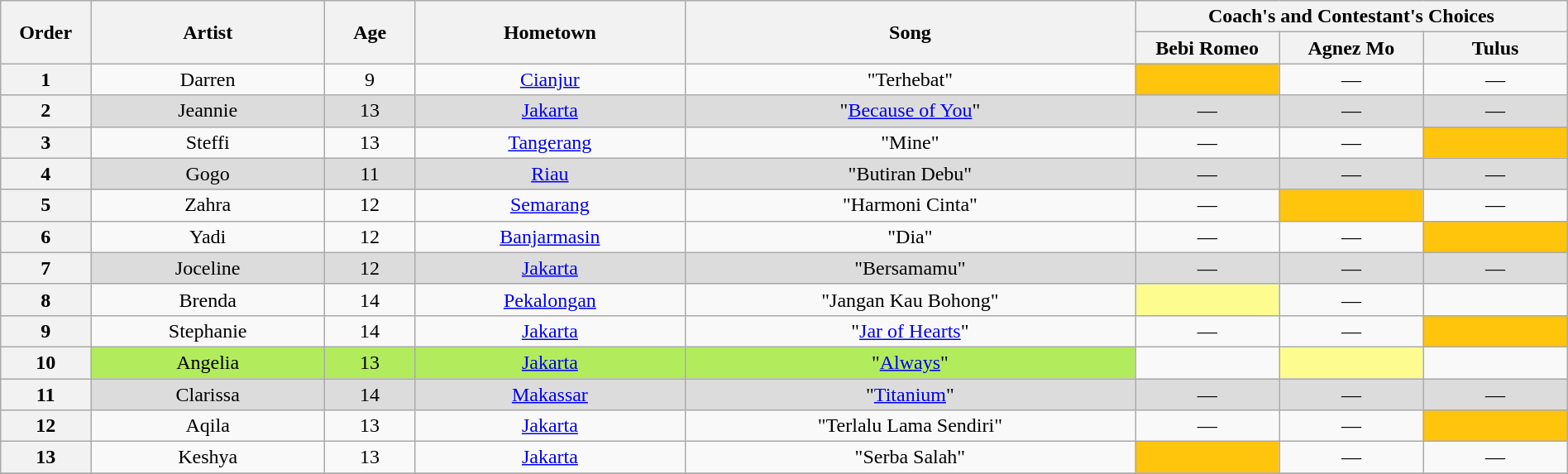<table class="wikitable" style="text-align:center; width:100%;">
<tr>
<th rowspan="2" scope="col" style="width:05%;">Order</th>
<th rowspan="2" scope="col" style="width:13%;">Artist</th>
<th rowspan="2" scope="col" style="width:05%;">Age</th>
<th rowspan="2" scope="col" style="width:15%;">Hometown</th>
<th rowspan="2" scope="col" style="width:25%;">Song</th>
<th colspan="3" scope="col" style="width:40%;">Coach's and Contestant's Choices</th>
</tr>
<tr>
<th style="width:08%;">Bebi Romeo</th>
<th style="width:08%;">Agnez Mo</th>
<th style="width:08%;">Tulus</th>
</tr>
<tr>
<th>1</th>
<td>Darren</td>
<td>9</td>
<td><a href='#'>Cianjur</a></td>
<td>"Terhebat"</td>
<td style="background:#ffc40c;"><strong></strong></td>
<td>—</td>
<td>—</td>
</tr>
<tr bgcolor=#DCDCDC>
<th>2</th>
<td>Jeannie</td>
<td>13</td>
<td><a href='#'>Jakarta</a></td>
<td>"<a href='#'>Because of You</a>"</td>
<td>—</td>
<td>—</td>
<td>—</td>
</tr>
<tr>
<th>3</th>
<td>Steffi</td>
<td>13</td>
<td><a href='#'>Tangerang</a></td>
<td>"Mine"</td>
<td>—</td>
<td>—</td>
<td style="background:#ffc40c;"><strong></strong></td>
</tr>
<tr bgcolor=#DCDCDC>
<th>4</th>
<td>Gogo</td>
<td>11</td>
<td><a href='#'>Riau</a></td>
<td>"Butiran Debu"</td>
<td>—</td>
<td>—</td>
<td>—</td>
</tr>
<tr>
<th>5</th>
<td>Zahra</td>
<td>12</td>
<td><a href='#'>Semarang</a></td>
<td>"Harmoni Cinta"</td>
<td>—</td>
<td style="background:#ffc40c;"><strong></strong></td>
<td>—</td>
</tr>
<tr>
<th>6</th>
<td>Yadi</td>
<td>12</td>
<td><a href='#'>Banjarmasin</a></td>
<td>"Dia"</td>
<td>—</td>
<td>—</td>
<td style="background:#ffc40c;"><strong></strong></td>
</tr>
<tr bgcolor=#DCDCDC>
<th>7</th>
<td>Joceline</td>
<td>12</td>
<td><a href='#'>Jakarta</a></td>
<td>"Bersamamu"</td>
<td>—</td>
<td>—</td>
<td>—</td>
</tr>
<tr>
<th>8</th>
<td>Brenda</td>
<td>14</td>
<td><a href='#'>Pekalongan</a></td>
<td>"Jangan Kau Bohong"</td>
<td style="background:#fdfc8f;"><strong></strong></td>
<td>—</td>
<td><strong></strong></td>
</tr>
<tr>
<th>9</th>
<td>Stephanie</td>
<td>14</td>
<td><a href='#'>Jakarta</a></td>
<td>"<a href='#'>Jar of Hearts</a>"</td>
<td>—</td>
<td>—</td>
<td style="background:#ffc40c;"><strong></strong></td>
</tr>
<tr>
<th>10</th>
<td style="background:#B2EC5D;">Angelia</td>
<td style="background:#B2EC5D;">13</td>
<td style="background:#B2EC5D;"><a href='#'>Jakarta</a></td>
<td style="background:#B2EC5D;">"<a href='#'>Always</a>"</td>
<td><strong></strong></td>
<td style="background:#fdfc8f;"><strong></strong></td>
<td><strong></strong></td>
</tr>
<tr bgcolor=#DCDCDC>
<th>11</th>
<td>Clarissa</td>
<td>14</td>
<td><a href='#'>Makassar</a></td>
<td>"<a href='#'>Titanium</a>"</td>
<td>—</td>
<td>—</td>
<td>—</td>
</tr>
<tr>
<th>12</th>
<td>Aqila</td>
<td>13</td>
<td><a href='#'>Jakarta</a></td>
<td>"Terlalu Lama Sendiri"</td>
<td>—</td>
<td>—</td>
<td style="background:#ffc40c;"><strong></strong></td>
</tr>
<tr>
<th>13</th>
<td>Keshya</td>
<td>13</td>
<td><a href='#'>Jakarta</a></td>
<td>"Serba Salah"</td>
<td style="background:#ffc40c;"><strong></strong></td>
<td>—</td>
<td>—</td>
</tr>
<tr>
</tr>
</table>
